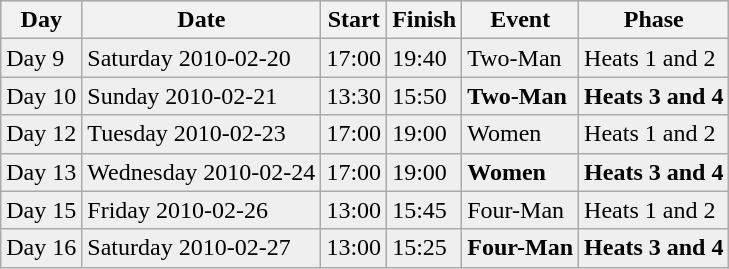<table class="wikitable"|}>
<tr bgcolor="#CCCCCC">
<th>Day</th>
<th>Date</th>
<th>Start</th>
<th>Finish</th>
<th>Event</th>
<th>Phase</th>
</tr>
<tr style="background:#efefef; color:black">
<td>Day 9</td>
<td>Saturday 2010-02-20</td>
<td>17:00</td>
<td>19:40</td>
<td>Two-Man</td>
<td>Heats 1 and 2</td>
</tr>
<tr style="background:#efefef; color:black">
<td>Day 10</td>
<td>Sunday 2010-02-21</td>
<td>13:30</td>
<td>15:50</td>
<td><strong>Two-Man</strong></td>
<td><strong>Heats 3 and 4</strong></td>
</tr>
<tr style="background:#efefef; color:black">
<td>Day 12</td>
<td>Tuesday 2010-02-23</td>
<td>17:00</td>
<td>19:00</td>
<td>Women</td>
<td>Heats 1 and 2</td>
</tr>
<tr style="background:#efefef; color:black">
<td>Day 13</td>
<td>Wednesday 2010-02-24</td>
<td>17:00</td>
<td>19:00</td>
<td><strong>Women</strong></td>
<td><strong>Heats 3 and 4</strong></td>
</tr>
<tr style="background:#efefef; color:black">
<td>Day 15</td>
<td>Friday 2010-02-26</td>
<td>13:00</td>
<td>15:45</td>
<td>Four-Man</td>
<td>Heats 1 and 2</td>
</tr>
<tr style="background:#efefef; color:black">
<td>Day 16</td>
<td>Saturday 2010-02-27</td>
<td>13:00</td>
<td>15:25</td>
<td><strong>Four-Man</strong></td>
<td><strong>Heats 3 and 4</strong></td>
</tr>
</table>
